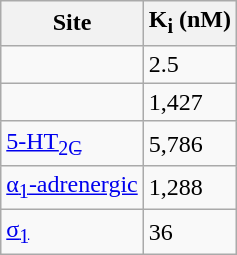<table class="wikitable floatright">
<tr>
<th>Site</th>
<th>K<sub>i</sub> (nM)</th>
</tr>
<tr>
<td></td>
<td>2.5</td>
</tr>
<tr>
<td></td>
<td>1,427</td>
</tr>
<tr>
<td><a href='#'>5-HT<sub>2C</sub></a></td>
<td>5,786</td>
</tr>
<tr>
<td><a href='#'>α<sub>1</sub>-adrenergic</a></td>
<td>1,288</td>
</tr>
<tr>
<td><a href='#'>σ<sub>1</sub></a></td>
<td>36</td>
</tr>
</table>
